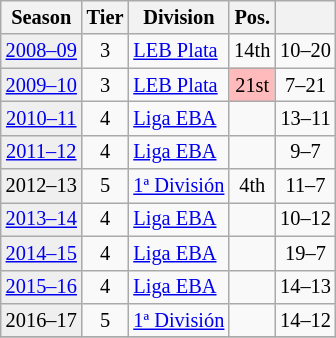<table class="wikitable" style="font-size:85%; text-align:center">
<tr>
<th>Season</th>
<th>Tier</th>
<th>Division</th>
<th>Pos.</th>
<th></th>
</tr>
<tr>
<td bgcolor=#efefef><a href='#'>2008–09</a></td>
<td>3</td>
<td align=left><a href='#'>LEB Plata</a></td>
<td>14th</td>
<td>10–20</td>
</tr>
<tr>
<td bgcolor=#efefef><a href='#'>2009–10</a></td>
<td>3</td>
<td align=left><a href='#'>LEB Plata</a></td>
<td bgcolor=#FFBBBB>21st</td>
<td>7–21</td>
</tr>
<tr>
<td bgcolor=#efefef><a href='#'>2010–11</a></td>
<td>4</td>
<td align=left><a href='#'>Liga EBA</a></td>
<td></td>
<td>13–11</td>
</tr>
<tr>
<td bgcolor=#efefef><a href='#'>2011–12</a></td>
<td>4</td>
<td align=left><a href='#'>Liga EBA</a></td>
<td></td>
<td>9–7</td>
</tr>
<tr>
<td bgcolor=#efefef>2012–13</td>
<td>5</td>
<td align=left><a href='#'>1ª División</a></td>
<td>4th</td>
<td>11–7</td>
</tr>
<tr>
<td bgcolor=#efefef><a href='#'>2013–14</a></td>
<td>4</td>
<td align=left><a href='#'>Liga EBA</a></td>
<td></td>
<td>10–12</td>
</tr>
<tr>
<td bgcolor=#efefef><a href='#'>2014–15</a></td>
<td>4</td>
<td align=left><a href='#'>Liga EBA</a></td>
<td></td>
<td>19–7</td>
</tr>
<tr>
<td bgcolor=#efefef><a href='#'>2015–16</a></td>
<td>4</td>
<td align=left><a href='#'>Liga EBA</a></td>
<td></td>
<td>14–13</td>
</tr>
<tr>
<td bgcolor=#efefef>2016–17</td>
<td>5</td>
<td align=left><a href='#'>1ª División</a></td>
<td></td>
<td align=left>14–12</td>
</tr>
<tr>
</tr>
</table>
